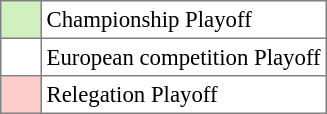<table bgcolor="#f7f8ff" cellpadding="3" cellspacing="0" border="1" style="font-size: 95%; border: gray solid 1px; border-collapse: collapse;text-align:center;">
<tr>
<td style="background: #D0F0C0;" width="20"></td>
<td bgcolor="#ffffff" align="left">Championship Playoff</td>
</tr>
<tr>
<td style="background: #FFFFFF;" width="20"></td>
<td bgcolor="#ffffff" align="left">European competition Playoff</td>
</tr>
<tr>
<td style="background: #FFCCCC;" width="20"></td>
<td bgcolor="#ffffff" align="left">Relegation Playoff</td>
</tr>
</table>
